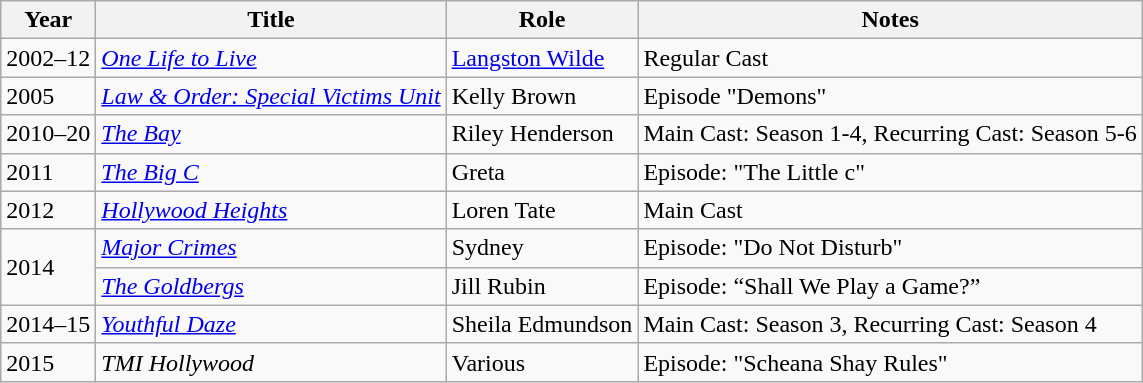<table class="wikitable">
<tr>
<th>Year</th>
<th>Title</th>
<th>Role</th>
<th>Notes</th>
</tr>
<tr>
<td>2002–12</td>
<td><em><a href='#'>One Life to Live</a></em></td>
<td><a href='#'>Langston Wilde</a></td>
<td>Regular Cast</td>
</tr>
<tr>
<td>2005</td>
<td><em><a href='#'>Law & Order: Special Victims Unit</a></em></td>
<td>Kelly Brown</td>
<td>Episode "Demons"</td>
</tr>
<tr>
<td>2010–20</td>
<td><em><a href='#'>The Bay</a></em></td>
<td>Riley Henderson</td>
<td>Main Cast: Season 1-4, Recurring Cast: Season 5-6</td>
</tr>
<tr>
<td>2011</td>
<td><em><a href='#'>The Big C</a></em></td>
<td>Greta</td>
<td>Episode: "The Little c"</td>
</tr>
<tr>
<td>2012</td>
<td><em><a href='#'>Hollywood Heights</a></em></td>
<td>Loren Tate</td>
<td>Main Cast</td>
</tr>
<tr>
<td rowspan=2>2014</td>
<td><em><a href='#'>Major Crimes</a></em></td>
<td>Sydney</td>
<td>Episode: "Do Not Disturb"</td>
</tr>
<tr>
<td><em><a href='#'>The Goldbergs</a></em></td>
<td>Jill Rubin</td>
<td>Episode: “Shall We Play a Game?”</td>
</tr>
<tr>
<td>2014–15</td>
<td><em><a href='#'>Youthful Daze</a></em></td>
<td>Sheila Edmundson</td>
<td>Main Cast: Season 3, Recurring Cast: Season 4</td>
</tr>
<tr>
<td>2015</td>
<td><em>TMI Hollywood</em></td>
<td>Various</td>
<td>Episode: "Scheana Shay Rules"</td>
</tr>
</table>
